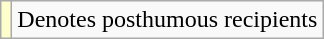<table class="wikitable sortable">
<tr>
<td style="background:#ffc;"></td>
<td>Denotes posthumous recipients</td>
</tr>
</table>
